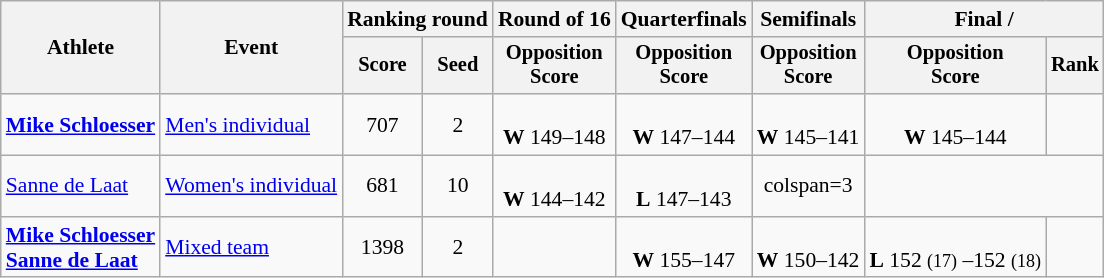<table class="wikitable" style="text-align:center; font-size:90%">
<tr>
<th rowspan="2">Athlete</th>
<th rowspan="2">Event</th>
<th colspan="2">Ranking round</th>
<th>Round of 16</th>
<th>Quarterfinals</th>
<th>Semifinals</th>
<th colspan="2">Final / </th>
</tr>
<tr style="font-size:95%">
<th>Score</th>
<th>Seed</th>
<th>Opposition<br>Score</th>
<th>Opposition<br>Score</th>
<th>Opposition<br>Score</th>
<th>Opposition<br>Score</th>
<th>Rank</th>
</tr>
<tr>
<td align="left"><strong><a href='#'>Mike Schloesser</a></strong></td>
<td align="left"><a href='#'>Men's individual</a></td>
<td>707</td>
<td>2</td>
<td><br><strong>W</strong> 149–148</td>
<td><br><strong>W</strong> 147–144</td>
<td><br><strong>W</strong> 145–141</td>
<td><br><strong>W</strong> 145–144</td>
<td></td>
</tr>
<tr>
<td align="left"><a href='#'>Sanne de Laat</a></td>
<td align="left"><a href='#'>Women's individual</a></td>
<td>681</td>
<td>10</td>
<td><br><strong>W</strong> 144–142</td>
<td><br><strong>L</strong> 147–143</td>
<td>colspan=3 </td>
</tr>
<tr>
<td align="left"><strong><a href='#'>Mike Schloesser</a><br><a href='#'>Sanne de Laat</a></strong></td>
<td align="left"><a href='#'>Mixed team</a></td>
<td>1398</td>
<td>2</td>
<td></td>
<td><br><strong>W</strong> 155–147</td>
<td><br><strong>W</strong> 150–142</td>
<td><br><strong>L</strong> 152 <small>(17)</small> –152 <small>(18)</small></td>
<td></td>
</tr>
</table>
